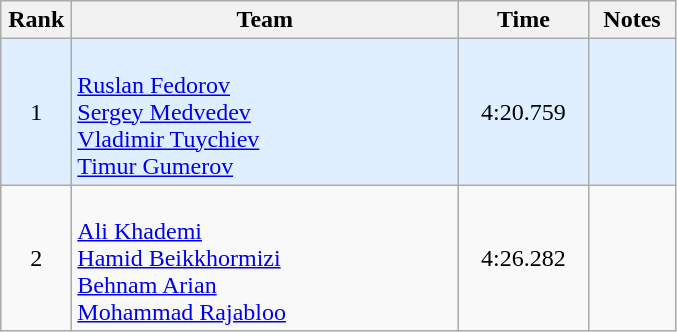<table class=wikitable style="text-align:center">
<tr>
<th width=40>Rank</th>
<th width=250>Team</th>
<th width=80>Time</th>
<th width=50>Notes</th>
</tr>
<tr bgcolor=dfefff>
<td>1</td>
<td align=left><br><a href='#'>Ruslan Fedorov</a><br><a href='#'>Sergey Medvedev</a><br><a href='#'>Vladimir Tuychiev</a><br><a href='#'>Timur Gumerov</a></td>
<td>4:20.759</td>
<td></td>
</tr>
<tr>
<td>2</td>
<td align=left><br><a href='#'>Ali Khademi</a><br><a href='#'>Hamid Beikkhormizi</a><br><a href='#'>Behnam Arian</a><br><a href='#'>Mohammad Rajabloo</a></td>
<td>4:26.282</td>
<td></td>
</tr>
</table>
